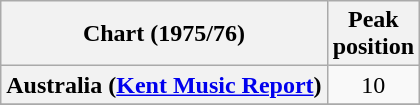<table class="wikitable sortable plainrowheaders">
<tr>
<th scope="col">Chart (1975/76)</th>
<th scope="col">Peak<br>position</th>
</tr>
<tr>
<th scope="row">Australia (<a href='#'>Kent Music Report</a>)</th>
<td style="text-align:center;">10</td>
</tr>
<tr>
</tr>
</table>
